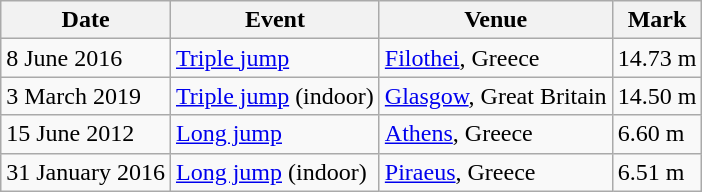<table class=wikitable>
<tr>
<th>Date</th>
<th>Event</th>
<th>Venue</th>
<th>Mark</th>
</tr>
<tr>
<td>8 June 2016</td>
<td><a href='#'>Triple jump</a></td>
<td><a href='#'>Filothei</a>, Greece</td>
<td>14.73 m</td>
</tr>
<tr>
<td>3 March 2019</td>
<td><a href='#'>Triple jump</a> (indoor)</td>
<td><a href='#'>Glasgow</a>, Great Britain</td>
<td>14.50 m</td>
</tr>
<tr>
<td>15 June 2012</td>
<td><a href='#'>Long jump</a></td>
<td><a href='#'>Athens</a>, Greece</td>
<td>6.60 m</td>
</tr>
<tr>
<td>31 January 2016</td>
<td><a href='#'>Long jump</a> (indoor)</td>
<td><a href='#'>Piraeus</a>, Greece</td>
<td>6.51 m </td>
</tr>
</table>
